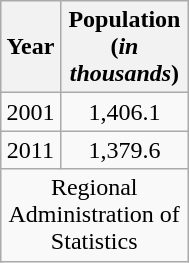<table class="wikitable" style="text-align:center;margin-left:1em;width:10%;" align="right">
<tr>
<th>Year</th>
<th>Population<br>(<em>in thousands</em>)</th>
</tr>
<tr>
<td>2001</td>
<td>1,406.1</td>
</tr>
<tr>
<td>2011</td>
<td>1,379.6</td>
</tr>
<tr>
<td colspan="2">Regional Administration of Statistics</td>
</tr>
</table>
